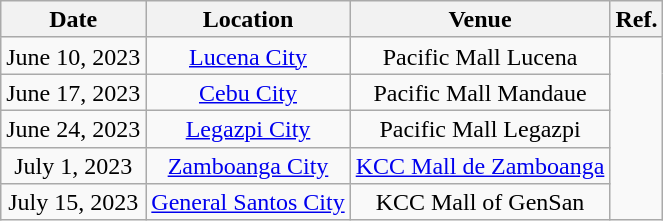<table class="wikitable" style="text-align:center; line-height:17px; font-size:100%; width:auto;">
<tr>
<th scope="col">Date</th>
<th scope="col">Location</th>
<th scope="col">Venue</th>
<th>Ref.</th>
</tr>
<tr>
<td>June 10, 2023</td>
<td><a href='#'>Lucena City</a></td>
<td>Pacific Mall Lucena</td>
<td rowspan="5"></td>
</tr>
<tr>
<td>June 17, 2023</td>
<td><a href='#'>Cebu City</a></td>
<td>Pacific Mall Mandaue</td>
</tr>
<tr>
<td>June 24, 2023</td>
<td><a href='#'>Legazpi City</a></td>
<td>Pacific Mall Legazpi</td>
</tr>
<tr>
<td>July 1, 2023</td>
<td><a href='#'>Zamboanga City</a></td>
<td><a href='#'>KCC Mall de Zamboanga</a></td>
</tr>
<tr>
<td>July 15, 2023</td>
<td><a href='#'>General Santos City</a></td>
<td>KCC Mall of GenSan</td>
</tr>
</table>
